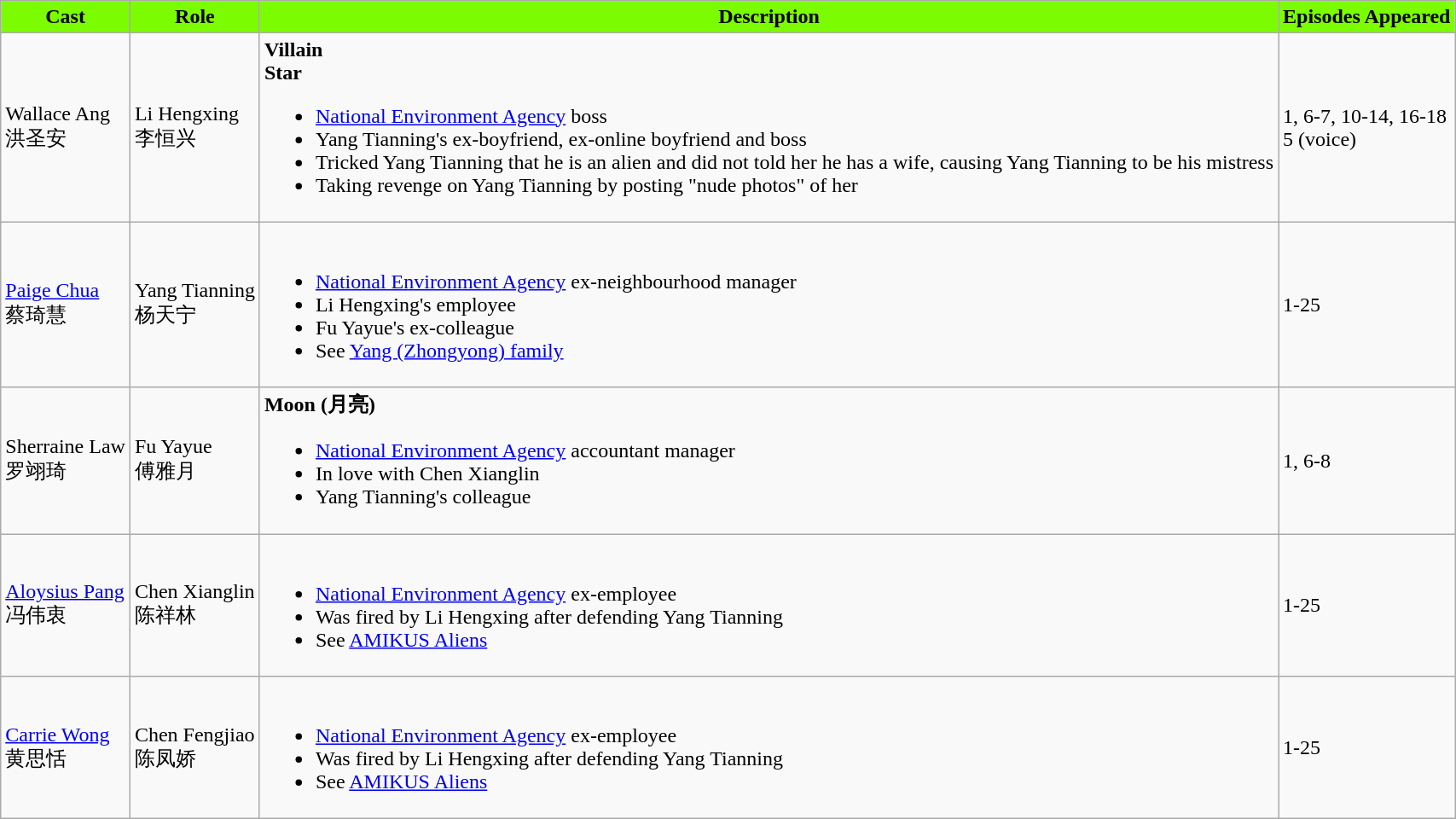<table class="wikitable">
<tr>
<th style="background:LawnGreen; color:black">Cast</th>
<th style="background:LawnGreen; color:black">Role</th>
<th style="background:LawnGreen; color:black">Description</th>
<th style="background:LawnGreen; color:black">Episodes Appeared</th>
</tr>
<tr>
<td>Wallace Ang <br> 洪圣安</td>
<td>Li Hengxing <br> 李恒兴</td>
<td><strong>Villain</strong> <br> <strong>Star</strong><br><ul><li><a href='#'>National Environment Agency</a> boss</li><li>Yang Tianning's ex-boyfriend, ex-online boyfriend and boss</li><li>Tricked Yang Tianning that he is an alien and did not told her he has a wife, causing Yang Tianning to be his mistress</li><li>Taking revenge on Yang Tianning by posting "nude photos" of her</li></ul></td>
<td>1, 6-7, 10-14, 16-18 <br> 5 (voice)</td>
</tr>
<tr>
<td><a href='#'>Paige Chua</a> <br> 蔡琦慧</td>
<td>Yang Tianning <br> 杨天宁</td>
<td><br><ul><li><a href='#'>National Environment Agency</a> ex-neighbourhood manager</li><li>Li Hengxing's employee</li><li>Fu Yayue's ex-colleague</li><li>See <a href='#'>Yang (Zhongyong) family</a></li></ul></td>
<td>1-25</td>
</tr>
<tr>
<td>Sherraine Law <br> 罗翊琦</td>
<td>Fu Yayue <br> 傅雅月</td>
<td><strong>Moon (月亮)</strong><br><ul><li><a href='#'>National Environment Agency</a> accountant manager</li><li>In love with Chen Xianglin</li><li>Yang Tianning's colleague</li></ul></td>
<td>1, 6-8</td>
</tr>
<tr>
<td><a href='#'>Aloysius Pang</a> <br> 冯伟衷</td>
<td>Chen Xianglin <br> 陈祥林</td>
<td><br><ul><li><a href='#'>National Environment Agency</a> ex-employee</li><li>Was fired by Li Hengxing after defending Yang Tianning</li><li>See <a href='#'>AMIKUS Aliens</a></li></ul></td>
<td>1-25</td>
</tr>
<tr>
<td><a href='#'>Carrie Wong</a> <br> 黄思恬</td>
<td>Chen Fengjiao <br> 陈凤娇</td>
<td><br><ul><li><a href='#'>National Environment Agency</a> ex-employee</li><li>Was fired by Li Hengxing after defending Yang Tianning</li><li>See <a href='#'>AMIKUS Aliens</a></li></ul></td>
<td>1-25</td>
</tr>
</table>
